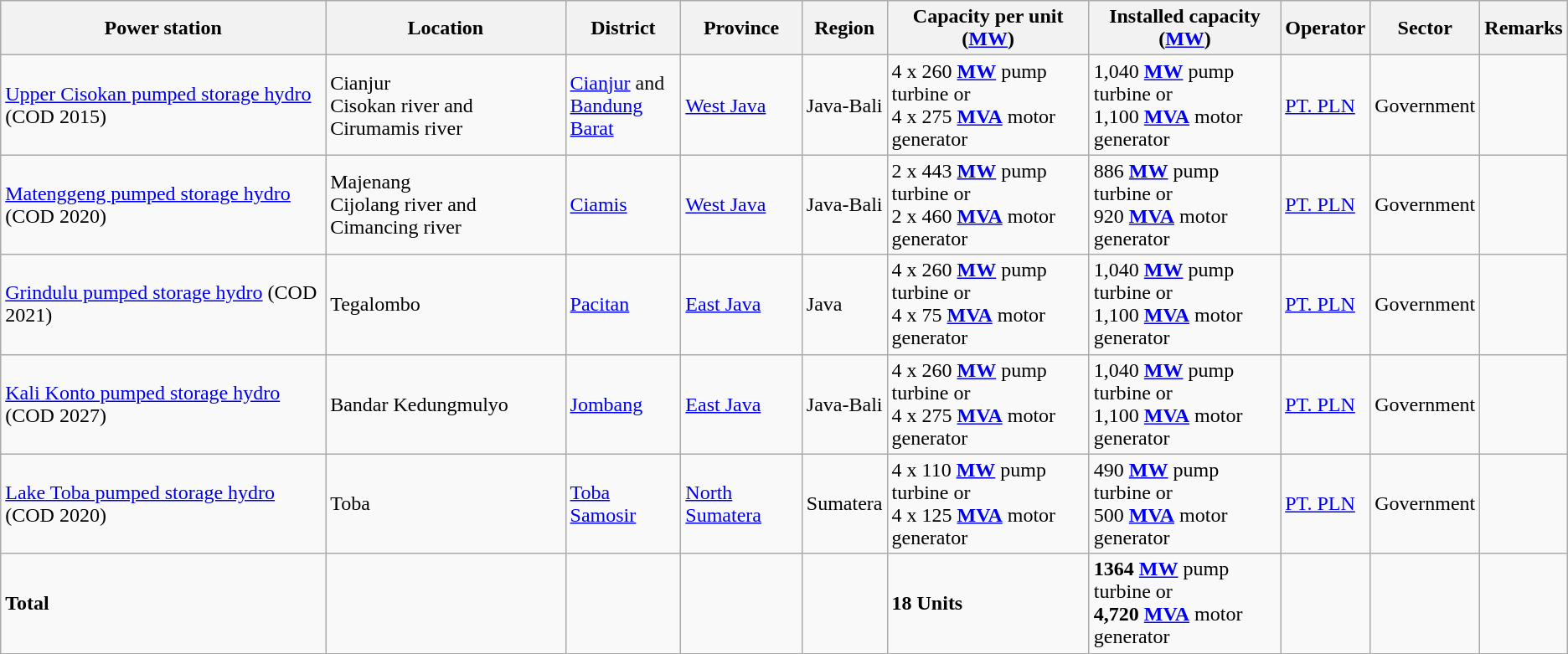<table class="wikitable sortable">
<tr>
<th>Power station</th>
<th>Location</th>
<th>District</th>
<th>Province</th>
<th>Region</th>
<th>Capacity per unit<br>(<a href='#'>MW</a>)</th>
<th>Installed capacity<br> (<a href='#'>MW</a>)</th>
<th>Operator</th>
<th>Sector</th>
<th>Remarks</th>
</tr>
<tr>
<td><a href='#'>Upper Cisokan pumped storage hydro</a> (COD 2015)</td>
<td>Cianjur <br> Cisokan river and Cirumamis river</td>
<td><a href='#'>Cianjur</a> and <br><a href='#'>Bandung Barat</a></td>
<td><a href='#'>West Java</a></td>
<td>Java-Bali</td>
<td>4 x 260 <strong><a href='#'>MW</a></strong> pump turbine or <br> 4 x 275 <strong><a href='#'>MVA</a></strong> motor generator</td>
<td>1,040 <strong><a href='#'>MW</a></strong> pump turbine or <br> 1,100 <strong><a href='#'>MVA</a></strong> motor generator</td>
<td><a href='#'>PT. PLN</a></td>
<td>Government</td>
<td></td>
</tr>
<tr>
<td><a href='#'>Matenggeng pumped storage hydro</a> (COD 2020)</td>
<td>Majenang <br> Cijolang river and Cimancing river</td>
<td><a href='#'>Ciamis</a></td>
<td><a href='#'>West Java</a></td>
<td>Java-Bali</td>
<td>2 x 443 <strong><a href='#'>MW</a></strong> pump turbine or <br> 2 x 460 <strong><a href='#'>MVA</a></strong> motor generator</td>
<td>886 <strong><a href='#'>MW</a></strong> pump turbine or <br> 920 <strong><a href='#'>MVA</a></strong> motor generator</td>
<td><a href='#'>PT. PLN</a></td>
<td>Government</td>
<td></td>
</tr>
<tr>
<td><a href='#'>Grindulu pumped storage hydro</a> (COD 2021)</td>
<td>Tegalombo</td>
<td><a href='#'>Pacitan</a></td>
<td><a href='#'>East Java</a></td>
<td>Java</td>
<td>4 x 260 <strong><a href='#'>MW</a></strong> pump turbine or <br> 4 x 75 <strong><a href='#'>MVA</a></strong> motor generator</td>
<td>1,040 <strong><a href='#'>MW</a></strong> pump turbine or <br> 1,100 <strong><a href='#'>MVA</a></strong> motor generator</td>
<td><a href='#'>PT. PLN</a></td>
<td>Government</td>
<td></td>
</tr>
<tr>
<td><a href='#'>Kali Konto pumped storage hydro</a> (COD 2027)</td>
<td>Bandar Kedungmulyo</td>
<td><a href='#'>Jombang</a></td>
<td><a href='#'>East Java</a></td>
<td>Java-Bali</td>
<td>4 x 260 <strong><a href='#'>MW</a></strong> pump turbine or <br> 4 x 275 <strong><a href='#'>MVA</a></strong> motor generator</td>
<td>1,040 <strong><a href='#'>MW</a></strong> pump turbine or <br> 1,100 <strong><a href='#'>MVA</a></strong> motor generator</td>
<td><a href='#'>PT. PLN</a></td>
<td>Government</td>
<td></td>
</tr>
<tr>
<td><a href='#'>Lake Toba pumped storage hydro</a> (COD 2020)</td>
<td>Toba</td>
<td><a href='#'>Toba Samosir</a></td>
<td><a href='#'>North Sumatera</a></td>
<td>Sumatera</td>
<td>4 x 110 <strong><a href='#'>MW</a></strong> pump turbine or <br> 4 x 125 <strong><a href='#'>MVA</a></strong> motor generator</td>
<td>490 <strong><a href='#'>MW</a></strong> pump turbine or <br> 500 <strong><a href='#'>MVA</a></strong> motor generator</td>
<td><a href='#'>PT. PLN</a></td>
<td>Government</td>
<td></td>
</tr>
<tr>
<td><strong>Total</strong></td>
<td></td>
<td></td>
<td></td>
<td></td>
<td><strong>18 Units</strong></td>
<td><strong>1364 <a href='#'>MW</a></strong> pump turbine or <br> <strong>4,720 <a href='#'>MVA</a></strong> motor generator</td>
<td></td>
<td></td>
<td><strong> </strong></td>
</tr>
</table>
